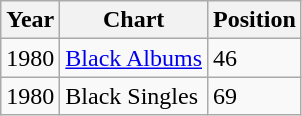<table class="wikitable" border="1">
<tr>
<th>Year</th>
<th>Chart</th>
<th>Position</th>
</tr>
<tr>
<td>1980</td>
<td><a href='#'>Black Albums</a></td>
<td>46</td>
</tr>
<tr>
<td>1980</td>
<td>Black Singles</td>
<td>69</td>
</tr>
</table>
